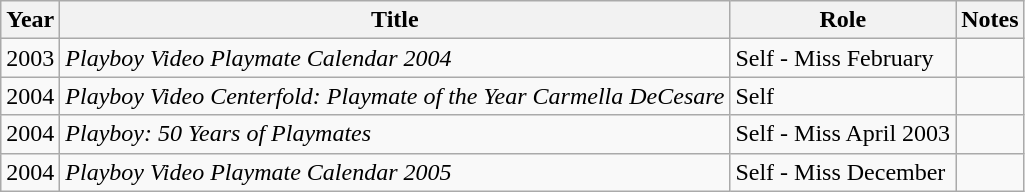<table class="wikitable sortable">
<tr>
<th>Year</th>
<th>Title</th>
<th>Role</th>
<th class="unsortable">Notes</th>
</tr>
<tr>
<td>2003</td>
<td><em>Playboy Video Playmate Calendar 2004</em></td>
<td>Self - Miss February</td>
<td></td>
</tr>
<tr>
<td>2004</td>
<td><em>Playboy Video Centerfold: Playmate of the Year Carmella DeCesare</em></td>
<td>Self</td>
<td></td>
</tr>
<tr>
<td>2004</td>
<td><em>Playboy: 50 Years of Playmates</em></td>
<td>Self - Miss April 2003</td>
<td></td>
</tr>
<tr>
<td>2004</td>
<td><em>Playboy Video Playmate Calendar 2005</em></td>
<td>Self - Miss December</td>
<td></td>
</tr>
</table>
